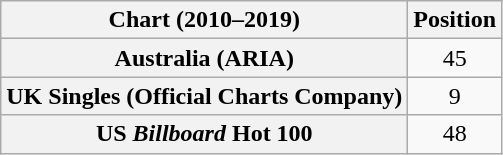<table class="wikitable sortable plainrowheaders" style="text-align:center">
<tr>
<th scope="col">Chart (2010–2019)</th>
<th scope="col">Position</th>
</tr>
<tr>
<th scope="row">Australia (ARIA)</th>
<td>45</td>
</tr>
<tr>
<th scope="row">UK Singles (Official Charts Company)</th>
<td>9</td>
</tr>
<tr>
<th scope="row">US <em>Billboard</em> Hot 100</th>
<td>48</td>
</tr>
</table>
